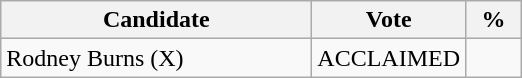<table class="wikitable">
<tr>
<th bgcolor="#DDDDFF" width="200px">Candidate</th>
<th bgcolor="#DDDDFF" width="50px">Vote</th>
<th bgcolor="#DDDDFF" width="30px">%</th>
</tr>
<tr>
<td>Rodney Burns (X)</td>
<td>ACCLAIMED</td>
<td></td>
</tr>
</table>
